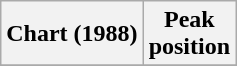<table class="wikitable sortable plainrowheaders" style="text-align:center">
<tr>
<th scope="col">Chart (1988)</th>
<th scope="col">Peak<br> position</th>
</tr>
<tr>
</tr>
</table>
